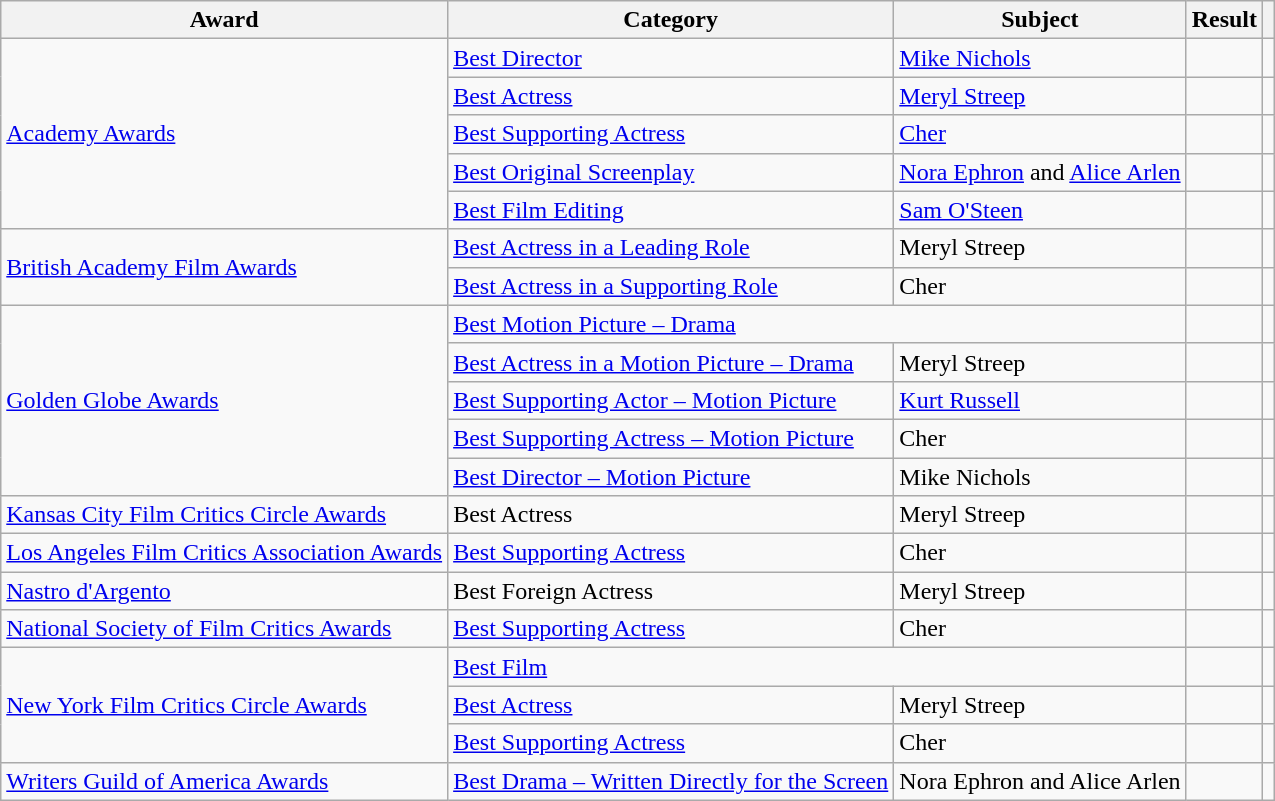<table class="wikitable">
<tr>
<th>Award</th>
<th>Category</th>
<th>Subject</th>
<th>Result</th>
<th></th>
</tr>
<tr>
<td rowspan="5"><a href='#'>Academy Awards</a></td>
<td><a href='#'>Best Director</a></td>
<td><a href='#'>Mike Nichols</a></td>
<td></td>
<td style="text-align:center;"></td>
</tr>
<tr>
<td><a href='#'>Best Actress</a></td>
<td><a href='#'>Meryl Streep</a></td>
<td></td>
<td style="text-align:center;"></td>
</tr>
<tr>
<td><a href='#'>Best Supporting Actress</a></td>
<td><a href='#'>Cher</a></td>
<td></td>
<td style="text-align:center;"></td>
</tr>
<tr>
<td><a href='#'>Best Original Screenplay</a></td>
<td><a href='#'>Nora Ephron</a> and <a href='#'>Alice Arlen</a></td>
<td></td>
<td style="text-align:center;"></td>
</tr>
<tr>
<td><a href='#'>Best Film Editing</a></td>
<td><a href='#'>Sam O'Steen</a></td>
<td></td>
<td style="text-align:center;"></td>
</tr>
<tr>
<td rowspan="2"><a href='#'>British Academy Film Awards</a></td>
<td><a href='#'>Best Actress in a Leading Role</a></td>
<td>Meryl Streep</td>
<td></td>
<td style="text-align:center;"></td>
</tr>
<tr>
<td><a href='#'>Best Actress in a Supporting Role</a></td>
<td>Cher</td>
<td></td>
<td style="text-align:center;"></td>
</tr>
<tr>
<td rowspan="5"><a href='#'>Golden Globe Awards</a></td>
<td colspan="2"><a href='#'>Best Motion Picture – Drama</a></td>
<td></td>
<td style="text-align:center;"></td>
</tr>
<tr>
<td><a href='#'>Best Actress in a Motion Picture – Drama</a></td>
<td>Meryl Streep</td>
<td></td>
<td style="text-align:center;"></td>
</tr>
<tr>
<td><a href='#'>Best Supporting Actor – Motion Picture</a></td>
<td><a href='#'>Kurt Russell</a></td>
<td></td>
<td style="text-align:center;"></td>
</tr>
<tr>
<td><a href='#'>Best Supporting Actress – Motion Picture</a></td>
<td>Cher</td>
<td></td>
<td style="text-align:center;"></td>
</tr>
<tr>
<td><a href='#'>Best Director – Motion Picture</a></td>
<td>Mike Nichols</td>
<td></td>
<td style="text-align:center;"></td>
</tr>
<tr>
<td><a href='#'>Kansas City Film Critics Circle Awards</a></td>
<td>Best Actress</td>
<td>Meryl Streep</td>
<td></td>
<td style="text-align:center;"></td>
</tr>
<tr>
<td><a href='#'>Los Angeles Film Critics Association Awards</a></td>
<td><a href='#'>Best Supporting Actress</a></td>
<td>Cher</td>
<td></td>
<td style="text-align:center;"></td>
</tr>
<tr>
<td><a href='#'>Nastro d'Argento</a></td>
<td>Best Foreign Actress</td>
<td>Meryl Streep</td>
<td></td>
<td style="text-align:center;"></td>
</tr>
<tr>
<td><a href='#'>National Society of Film Critics Awards</a></td>
<td><a href='#'>Best Supporting Actress</a></td>
<td>Cher</td>
<td></td>
<td style="text-align:center;"></td>
</tr>
<tr>
<td rowspan="3"><a href='#'>New York Film Critics Circle Awards</a></td>
<td colspan="2"><a href='#'>Best Film</a></td>
<td></td>
<td style="text-align:center;"></td>
</tr>
<tr>
<td><a href='#'>Best Actress</a></td>
<td>Meryl Streep</td>
<td></td>
<td style="text-align:center;"></td>
</tr>
<tr>
<td><a href='#'>Best Supporting Actress</a></td>
<td>Cher</td>
<td></td>
<td style="text-align:center;"></td>
</tr>
<tr>
<td><a href='#'>Writers Guild of America Awards</a></td>
<td><a href='#'>Best Drama – Written Directly for the Screen</a></td>
<td>Nora Ephron and Alice Arlen</td>
<td></td>
<td style="text-align:center;"></td>
</tr>
</table>
